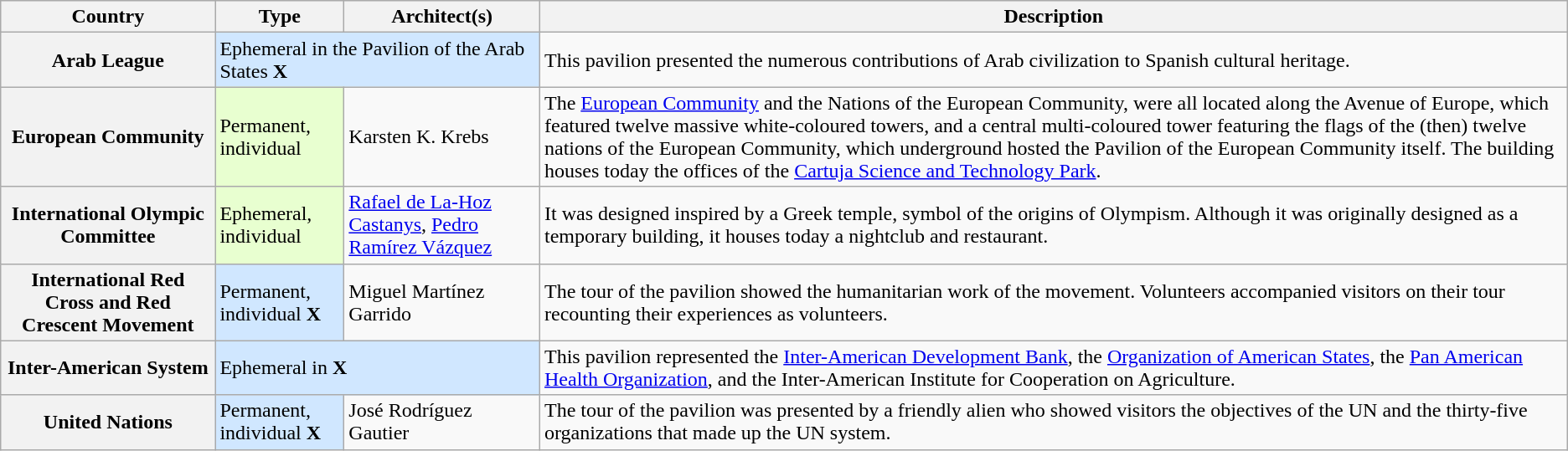<table class="wikitable sortable plainrowheaders sticky-header">
<tr style="background:#ececec;">
<th>Country</th>
<th>Type</th>
<th>Architect(s)</th>
<th class="unsortable">Description</th>
</tr>
<tr>
<th scope="row">Arab League</th>
<td style="background:#D0E7FF;" colspan="2">Ephemeral in the Pavilion of the Arab States <strong>X</strong></td>
<td>This pavilion presented the numerous contributions of Arab civilization to Spanish cultural heritage.</td>
</tr>
<tr>
<th scope="row">European Community</th>
<td style="background:#E8FFD0;">Permanent, individual</td>
<td>Karsten K. Krebs</td>
<td>The <a href='#'>European Community</a> and the Nations of the European Community, were all located along the Avenue of Europe, which featured twelve massive white-coloured towers, and a central multi-coloured tower featuring the flags of the (then) twelve nations of the European Community, which underground hosted the Pavilion of the European Community itself. The building houses today the offices of the <a href='#'>Cartuja Science and Technology Park</a>.</td>
</tr>
<tr>
<th scope="row">International Olympic Committee</th>
<td style="background:#E8FFD0;">Ephemeral, individual</td>
<td><a href='#'>Rafael de La-Hoz Castanys</a>, <a href='#'>Pedro Ramírez Vázquez</a></td>
<td>It was designed inspired by a Greek temple, symbol of the origins of Olympism. Although it was originally designed as a temporary building, it houses today a nightclub and restaurant.</td>
</tr>
<tr>
<th scope="row">International Red Cross and Red Crescent Movement</th>
<td style="background:#D0E7FF;">Permanent, individual <strong>X</strong></td>
<td>Miguel Martínez Garrido</td>
<td>The tour of the pavilion showed the humanitarian work of the movement. Volunteers accompanied visitors on their tour recounting their experiences as volunteers.</td>
</tr>
<tr>
<th scope="row">Inter-American System</th>
<td style="background:#D0E7FF;" colspan="2">Ephemeral in  <strong>X</strong></td>
<td>This pavilion represented the <a href='#'>Inter-American Development Bank</a>, the <a href='#'>Organization of American States</a>, the <a href='#'>Pan American Health Organization</a>, and the Inter-American Institute for Cooperation on Agriculture.</td>
</tr>
<tr>
<th scope="row">United Nations</th>
<td style="background:#D0E7FF;">Permanent, individual <strong>X</strong></td>
<td>José Rodríguez Gautier</td>
<td>The tour of the pavilion was presented by a friendly alien who showed visitors the objectives of the UN and the thirty-five organizations that made up the UN system.</td>
</tr>
</table>
